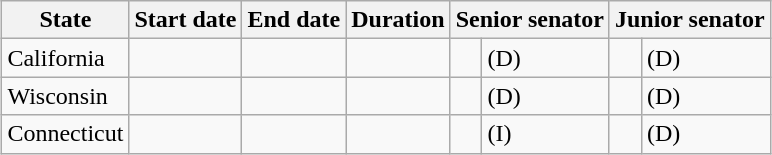<table class="wikitable sortable" style="margin-left: auto; margin-right: auto; border: none;">
<tr>
<th>State</th>
<th>Start date</th>
<th>End date</th>
<th>Duration</th>
<th colspan=2>Senior senator</th>
<th colspan=2>Junior senator</th>
</tr>
<tr>
<td>California</td>
<td></td>
<td></td>
<td></td>
<td></td>
<td> (D)</td>
<td></td>
<td> (D)</td>
</tr>
<tr>
<td>Wisconsin</td>
<td></td>
<td></td>
<td></td>
<td></td>
<td> (D)</td>
<td></td>
<td> (D)</td>
</tr>
<tr>
<td>Connecticut</td>
<td></td>
<td></td>
<td></td>
<td></td>
<td> (I)</td>
<td></td>
<td> (D)</td>
</tr>
</table>
